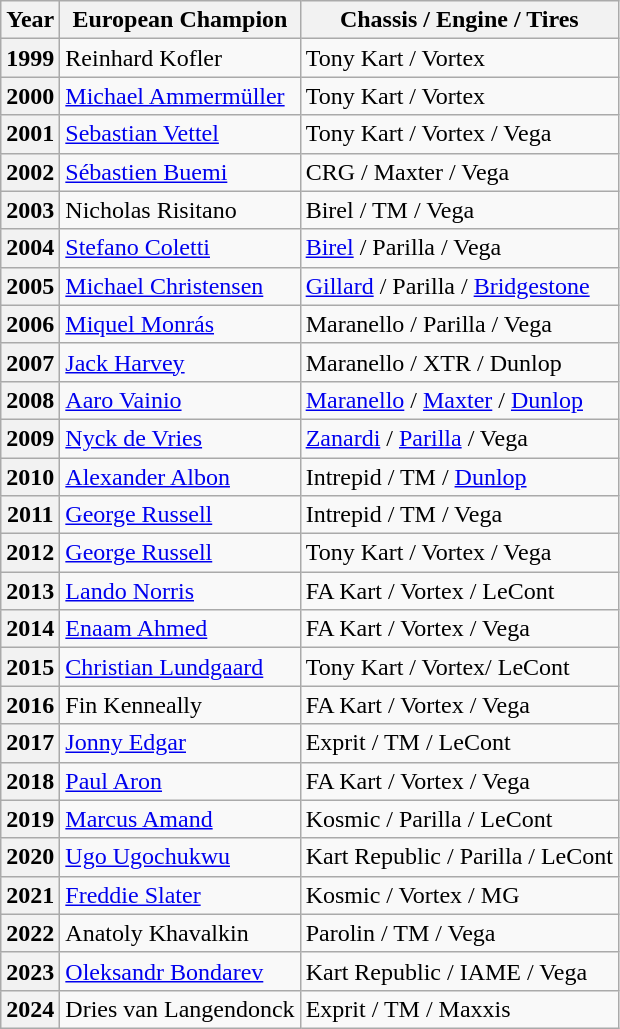<table class="wikitable">
<tr>
<th>Year</th>
<th>European Champion </th>
<th>Chassis / Engine / Tires</th>
</tr>
<tr>
<th>1999</th>
<td> Reinhard Kofler </td>
<td>Tony Kart / Vortex</td>
</tr>
<tr>
<th>2000</th>
<td> <a href='#'>Michael Ammermüller</a></td>
<td>Tony Kart / Vortex</td>
</tr>
<tr>
<th>2001</th>
<td> <a href='#'>Sebastian Vettel</a></td>
<td>Tony Kart / Vortex / Vega</td>
</tr>
<tr>
<th>2002</th>
<td> <a href='#'>Sébastien Buemi</a></td>
<td>CRG / Maxter / Vega</td>
</tr>
<tr>
<th>2003</th>
<td> Nicholas Risitano</td>
<td>Birel / TM / Vega</td>
</tr>
<tr>
<th>2004</th>
<td> <a href='#'>Stefano Coletti</a></td>
<td><a href='#'>Birel</a> / Parilla / Vega</td>
</tr>
<tr>
<th>2005</th>
<td> <a href='#'>Michael Christensen</a></td>
<td><a href='#'>Gillard</a> / Parilla / <a href='#'>Bridgestone</a></td>
</tr>
<tr>
<th>2006</th>
<td> <a href='#'>Miquel Monrás</a></td>
<td>Maranello / Parilla / Vega</td>
</tr>
<tr>
<th>2007</th>
<td> <a href='#'>Jack Harvey</a></td>
<td>Maranello / XTR / Dunlop</td>
</tr>
<tr>
<th>2008</th>
<td> <a href='#'>Aaro Vainio</a></td>
<td><a href='#'>Maranello</a> / <a href='#'>Maxter</a> / <a href='#'>Dunlop</a></td>
</tr>
<tr>
<th>2009</th>
<td> <a href='#'>Nyck de Vries</a></td>
<td><a href='#'>Zanardi</a> / <a href='#'>Parilla</a> / Vega</td>
</tr>
<tr>
<th>2010</th>
<td> <a href='#'>Alexander Albon</a></td>
<td>Intrepid / TM / <a href='#'>Dunlop</a></td>
</tr>
<tr>
<th>2011</th>
<td> <a href='#'>George Russell</a></td>
<td>Intrepid / TM / Vega</td>
</tr>
<tr>
<th>2012</th>
<td> <a href='#'>George Russell</a></td>
<td>Tony Kart / Vortex / Vega</td>
</tr>
<tr>
<th>2013</th>
<td> <a href='#'>Lando Norris</a></td>
<td>FA Kart / Vortex / LeCont</td>
</tr>
<tr>
<th>2014</th>
<td> <a href='#'>Enaam Ahmed</a></td>
<td>FA Kart / Vortex / Vega</td>
</tr>
<tr>
<th>2015</th>
<td> <a href='#'>Christian Lundgaard</a></td>
<td>Tony Kart / Vortex/ LeCont</td>
</tr>
<tr>
<th>2016</th>
<td> Fin Kenneally</td>
<td>FA Kart / Vortex / Vega</td>
</tr>
<tr>
<th>2017</th>
<td> <a href='#'>Jonny Edgar</a></td>
<td>Exprit / TM / LeCont</td>
</tr>
<tr>
<th>2018</th>
<td> <a href='#'>Paul Aron</a></td>
<td>FA Kart / Vortex / Vega</td>
</tr>
<tr>
<th>2019</th>
<td> <a href='#'>Marcus Amand</a></td>
<td>Kosmic / Parilla / LeCont</td>
</tr>
<tr>
<th>2020</th>
<td> <a href='#'>Ugo Ugochukwu</a></td>
<td>Kart Republic / Parilla / LeCont</td>
</tr>
<tr>
<th>2021</th>
<td> <a href='#'>Freddie Slater</a></td>
<td>Kosmic / Vortex / MG</td>
</tr>
<tr>
<th>2022</th>
<td> Anatoly Khavalkin</td>
<td>Parolin / TM / Vega</td>
</tr>
<tr>
<th>2023</th>
<td> <a href='#'>Oleksandr Bondarev</a></td>
<td>Kart Republic  / IAME / Vega</td>
</tr>
<tr>
<th>2024</th>
<td> Dries van Langendonck</td>
<td>Exprit / TM / Maxxis</td>
</tr>
</table>
